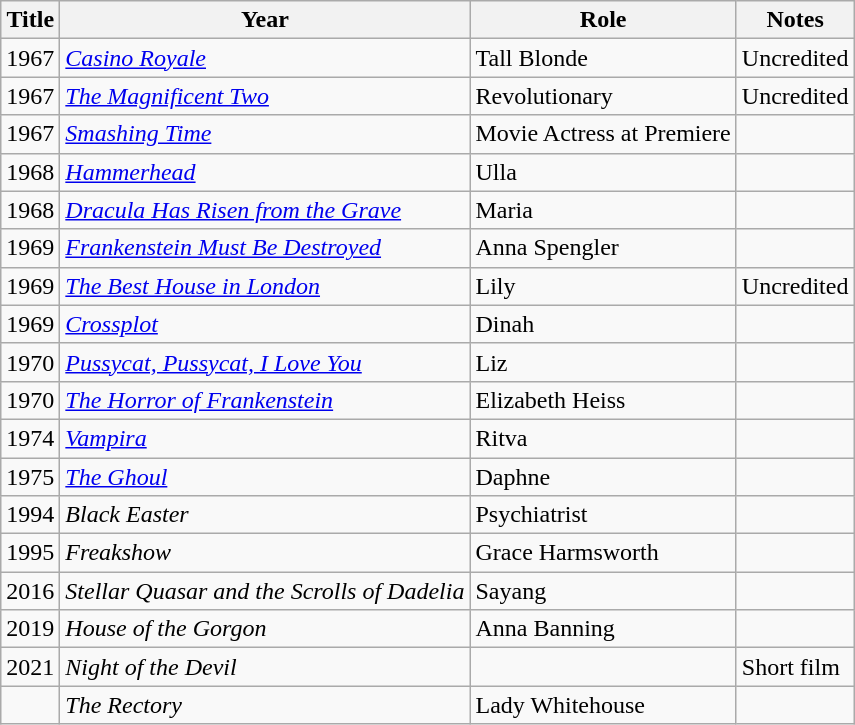<table class="wikitable">
<tr>
<th scope="col">Title</th>
<th scope="col">Year</th>
<th scope="col">Role</th>
<th scope="col">Notes</th>
</tr>
<tr>
<td>1967</td>
<td><em><a href='#'>Casino Royale</a></em></td>
<td>Tall Blonde</td>
<td>Uncredited</td>
</tr>
<tr>
<td>1967</td>
<td><em><a href='#'>The Magnificent Two</a></em></td>
<td>Revolutionary</td>
<td>Uncredited</td>
</tr>
<tr>
<td>1967</td>
<td><em><a href='#'>Smashing Time</a></em></td>
<td>Movie Actress at Premiere</td>
<td></td>
</tr>
<tr>
<td>1968</td>
<td><em><a href='#'>Hammerhead</a></em></td>
<td>Ulla</td>
<td></td>
</tr>
<tr>
<td>1968</td>
<td><em><a href='#'>Dracula Has Risen from the Grave</a></em></td>
<td>Maria</td>
<td></td>
</tr>
<tr>
<td>1969</td>
<td><em><a href='#'>Frankenstein Must Be Destroyed</a></em></td>
<td>Anna Spengler</td>
<td></td>
</tr>
<tr>
<td>1969</td>
<td><em><a href='#'>The Best House in London</a></em></td>
<td>Lily</td>
<td>Uncredited</td>
</tr>
<tr>
<td>1969</td>
<td><em><a href='#'>Crossplot</a></em></td>
<td>Dinah</td>
<td></td>
</tr>
<tr>
<td>1970</td>
<td><em><a href='#'>Pussycat, Pussycat, I Love You</a></em></td>
<td>Liz</td>
<td></td>
</tr>
<tr>
<td>1970</td>
<td><em><a href='#'>The Horror of Frankenstein</a></em></td>
<td>Elizabeth Heiss</td>
<td></td>
</tr>
<tr>
<td>1974</td>
<td><em><a href='#'>Vampira</a></em></td>
<td>Ritva</td>
<td></td>
</tr>
<tr>
<td>1975</td>
<td><em><a href='#'>The Ghoul</a></em></td>
<td>Daphne</td>
<td></td>
</tr>
<tr>
<td>1994</td>
<td><em>Black Easter</em></td>
<td>Psychiatrist</td>
<td></td>
</tr>
<tr>
<td>1995</td>
<td><em>Freakshow</em></td>
<td>Grace Harmsworth</td>
<td></td>
</tr>
<tr>
<td>2016</td>
<td><em>Stellar Quasar and the Scrolls of Dadelia</em></td>
<td>Sayang</td>
<td></td>
</tr>
<tr>
<td>2019</td>
<td><em>House of the Gorgon</em></td>
<td>Anna Banning</td>
<td></td>
</tr>
<tr>
<td>2021</td>
<td><em>Night of the Devil</em></td>
<td></td>
<td>Short film</td>
</tr>
<tr>
<td></td>
<td><em>The Rectory</em></td>
<td>Lady Whitehouse</td>
<td></td>
</tr>
</table>
